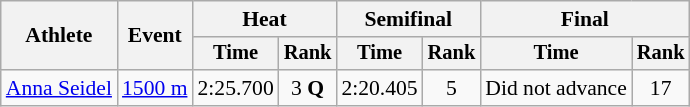<table class="wikitable" style="font-size:90%">
<tr>
<th rowspan=2>Athlete</th>
<th rowspan=2>Event</th>
<th colspan=2>Heat</th>
<th colspan=2>Semifinal</th>
<th colspan=2>Final</th>
</tr>
<tr style="font-size:95%">
<th>Time</th>
<th>Rank</th>
<th>Time</th>
<th>Rank</th>
<th>Time</th>
<th>Rank</th>
</tr>
<tr align=center>
<td align=left><a href='#'>Anna Seidel</a></td>
<td align=left><a href='#'>1500 m</a></td>
<td>2:25.700</td>
<td>3 <strong>Q</strong></td>
<td>2:20.405</td>
<td>5</td>
<td>Did not advance</td>
<td>17</td>
</tr>
</table>
